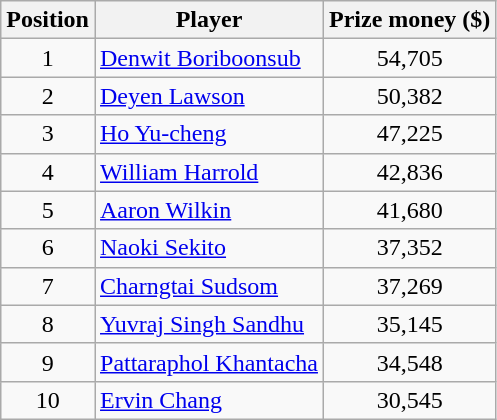<table class="wikitable">
<tr>
<th>Position</th>
<th>Player</th>
<th>Prize money ($)</th>
</tr>
<tr>
<td align=center>1</td>
<td> <a href='#'>Denwit Boriboonsub</a></td>
<td align=center>54,705</td>
</tr>
<tr>
<td align=center>2</td>
<td> <a href='#'>Deyen Lawson</a></td>
<td align=center>50,382</td>
</tr>
<tr>
<td align=center>3</td>
<td> <a href='#'>Ho Yu-cheng</a></td>
<td align=center>47,225</td>
</tr>
<tr>
<td align=center>4</td>
<td> <a href='#'>William Harrold</a></td>
<td align=center>42,836</td>
</tr>
<tr>
<td align=center>5</td>
<td> <a href='#'>Aaron Wilkin</a></td>
<td align=center>41,680</td>
</tr>
<tr>
<td align=center>6</td>
<td> <a href='#'>Naoki Sekito</a></td>
<td align=center>37,352</td>
</tr>
<tr>
<td align=center>7</td>
<td> <a href='#'>Charngtai Sudsom</a></td>
<td align=center>37,269</td>
</tr>
<tr>
<td align=center>8</td>
<td> <a href='#'>Yuvraj Singh Sandhu</a></td>
<td align=center>35,145</td>
</tr>
<tr>
<td align=center>9</td>
<td> <a href='#'>Pattaraphol Khantacha</a></td>
<td align=center>34,548</td>
</tr>
<tr>
<td align=center>10</td>
<td> <a href='#'>Ervin Chang</a></td>
<td align=center>30,545</td>
</tr>
</table>
